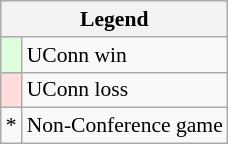<table class="wikitable" style="font-size:90%">
<tr>
<th colspan=2>Legend</th>
</tr>
<tr>
<td style="background:#ddffdd;"> </td>
<td>UConn win</td>
</tr>
<tr>
<td style="background:#ffdddd;"> </td>
<td>UConn loss</td>
</tr>
<tr>
<td>*</td>
<td>Non-Conference game</td>
</tr>
</table>
